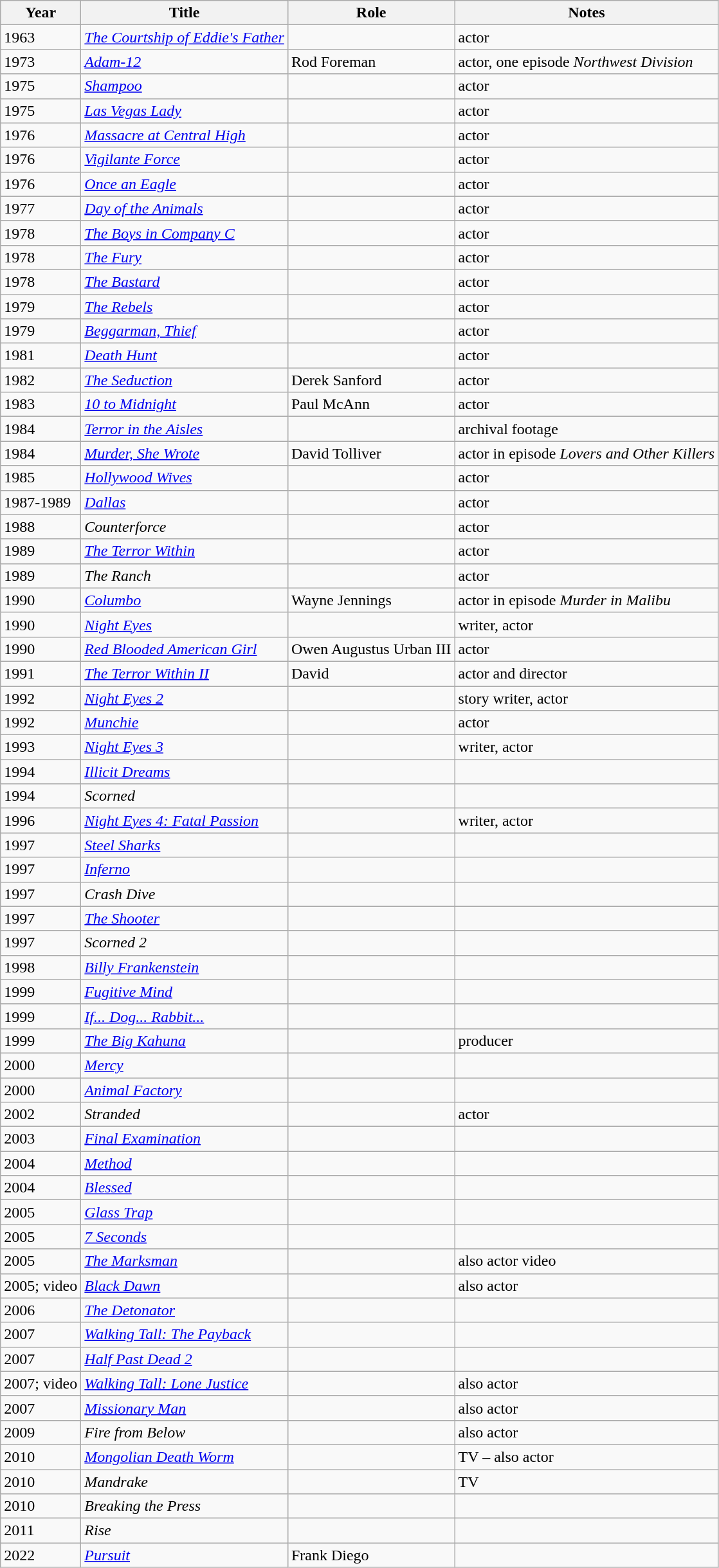<table class="wikitable sortable">
<tr>
<th>Year</th>
<th>Title</th>
<th>Role</th>
<th>Notes</th>
</tr>
<tr>
<td>1963</td>
<td><em><a href='#'>The Courtship of Eddie's Father</a></em></td>
<td></td>
<td>actor</td>
</tr>
<tr>
<td>1973</td>
<td><em><a href='#'>Adam-12</a></em></td>
<td>Rod Foreman</td>
<td>actor, one episode <em>Northwest Division</em></td>
</tr>
<tr>
<td>1975</td>
<td><em><a href='#'>Shampoo</a></em></td>
<td></td>
<td>actor</td>
</tr>
<tr>
<td>1975</td>
<td><em><a href='#'>Las Vegas Lady</a></em></td>
<td></td>
<td>actor</td>
</tr>
<tr>
<td>1976</td>
<td><em><a href='#'>Massacre at Central High</a></em></td>
<td></td>
<td>actor</td>
</tr>
<tr>
<td>1976</td>
<td><em><a href='#'>Vigilante Force</a></em></td>
<td></td>
<td>actor</td>
</tr>
<tr>
<td>1976</td>
<td><em><a href='#'>Once an Eagle</a></em></td>
<td></td>
<td>actor</td>
</tr>
<tr>
<td>1977</td>
<td><em><a href='#'>Day of the Animals</a></em></td>
<td></td>
<td>actor</td>
</tr>
<tr>
<td>1978</td>
<td><em><a href='#'>The Boys in Company C</a></em></td>
<td></td>
<td>actor</td>
</tr>
<tr>
<td>1978</td>
<td><em><a href='#'>The Fury</a></em></td>
<td></td>
<td>actor</td>
</tr>
<tr>
<td>1978</td>
<td><em><a href='#'>The Bastard</a></em></td>
<td></td>
<td>actor</td>
</tr>
<tr>
<td>1979</td>
<td><em><a href='#'>The Rebels</a></em></td>
<td></td>
<td>actor</td>
</tr>
<tr>
<td>1979</td>
<td><em><a href='#'>Beggarman, Thief</a></em></td>
<td></td>
<td>actor</td>
</tr>
<tr>
<td>1981</td>
<td><em><a href='#'>Death Hunt</a></em></td>
<td></td>
<td>actor</td>
</tr>
<tr>
<td>1982</td>
<td><em><a href='#'>The Seduction</a></em></td>
<td>Derek Sanford</td>
<td>actor</td>
</tr>
<tr>
<td>1983</td>
<td><em><a href='#'>10 to Midnight</a></em></td>
<td>Paul McAnn</td>
<td>actor</td>
</tr>
<tr>
<td>1984</td>
<td><em><a href='#'>Terror in the Aisles</a></em></td>
<td></td>
<td>archival footage</td>
</tr>
<tr>
<td>1984</td>
<td><em><a href='#'>Murder, She Wrote</a></em></td>
<td>David Tolliver</td>
<td>actor in episode <em>Lovers and Other Killers</em></td>
</tr>
<tr>
<td>1985</td>
<td><em><a href='#'>Hollywood Wives</a></em></td>
<td></td>
<td>actor</td>
</tr>
<tr>
<td>1987-1989</td>
<td><em><a href='#'>Dallas</a></em></td>
<td></td>
<td>actor</td>
</tr>
<tr>
<td>1988</td>
<td><em>Counterforce</em></td>
<td></td>
<td>actor</td>
</tr>
<tr>
<td>1989</td>
<td><em><a href='#'>The Terror Within</a></em></td>
<td></td>
<td>actor</td>
</tr>
<tr>
<td>1989</td>
<td><em>The Ranch</em></td>
<td></td>
<td>actor</td>
</tr>
<tr>
<td>1990</td>
<td><em><a href='#'>Columbo</a></em></td>
<td>Wayne Jennings</td>
<td>actor in episode <em>Murder in Malibu</em></td>
</tr>
<tr>
<td>1990</td>
<td><em><a href='#'>Night Eyes</a></em></td>
<td></td>
<td>writer, actor</td>
</tr>
<tr>
<td>1990</td>
<td><em><a href='#'>Red Blooded American Girl</a></em></td>
<td>Owen Augustus Urban III</td>
<td>actor</td>
</tr>
<tr>
<td>1991</td>
<td><em><a href='#'>The Terror Within II</a></em></td>
<td>David</td>
<td>actor and director</td>
</tr>
<tr>
<td>1992</td>
<td><em><a href='#'>Night Eyes 2</a></em></td>
<td></td>
<td>story writer, actor</td>
</tr>
<tr>
<td>1992</td>
<td><em><a href='#'>Munchie</a></em></td>
<td></td>
<td>actor</td>
</tr>
<tr>
<td>1993</td>
<td><em><a href='#'>Night Eyes 3</a></em></td>
<td></td>
<td>writer, actor</td>
</tr>
<tr>
<td>1994</td>
<td><em><a href='#'>Illicit Dreams</a></em></td>
<td></td>
<td></td>
</tr>
<tr>
<td>1994</td>
<td><em>Scorned</em></td>
<td></td>
<td></td>
</tr>
<tr>
<td>1996</td>
<td><em><a href='#'>Night Eyes 4: Fatal Passion</a></em></td>
<td></td>
<td>writer, actor</td>
</tr>
<tr>
<td>1997</td>
<td><em><a href='#'>Steel Sharks</a></em></td>
<td></td>
<td></td>
</tr>
<tr>
<td>1997</td>
<td><em><a href='#'>Inferno</a></em></td>
<td></td>
<td></td>
</tr>
<tr>
<td>1997</td>
<td><em>Crash Dive</em></td>
<td></td>
<td></td>
</tr>
<tr>
<td>1997</td>
<td><em><a href='#'>The Shooter</a></em></td>
<td></td>
<td></td>
</tr>
<tr>
<td>1997</td>
<td><em>Scorned 2</em></td>
<td></td>
<td></td>
</tr>
<tr>
<td>1998</td>
<td><em><a href='#'>Billy Frankenstein</a></em></td>
<td></td>
<td></td>
</tr>
<tr>
<td>1999</td>
<td><em><a href='#'>Fugitive Mind</a></em></td>
<td></td>
<td></td>
</tr>
<tr>
<td>1999</td>
<td><em><a href='#'>If... Dog... Rabbit...</a></em></td>
<td></td>
<td></td>
</tr>
<tr>
<td>1999</td>
<td><em><a href='#'>The Big Kahuna</a></em></td>
<td></td>
<td>producer</td>
</tr>
<tr>
<td>2000</td>
<td><em><a href='#'>Mercy</a></em></td>
<td></td>
<td></td>
</tr>
<tr>
<td>2000</td>
<td><em><a href='#'>Animal Factory</a></em></td>
<td></td>
<td></td>
</tr>
<tr>
<td>2002</td>
<td><em>Stranded</em></td>
<td></td>
<td>actor</td>
</tr>
<tr>
<td>2003</td>
<td><em><a href='#'>Final Examination</a></em></td>
<td></td>
<td></td>
</tr>
<tr>
<td>2004</td>
<td><em><a href='#'>Method</a></em></td>
<td></td>
<td></td>
</tr>
<tr>
<td>2004</td>
<td><em><a href='#'>Blessed</a></em></td>
<td></td>
<td></td>
</tr>
<tr>
<td>2005</td>
<td><em><a href='#'>Glass Trap</a></em></td>
<td></td>
<td></td>
</tr>
<tr>
<td>2005</td>
<td><em><a href='#'>7 Seconds</a></em></td>
<td></td>
<td></td>
</tr>
<tr>
<td>2005</td>
<td><em><a href='#'>The Marksman</a></em></td>
<td></td>
<td>also actor video</td>
</tr>
<tr>
<td>2005; video</td>
<td><em><a href='#'>Black Dawn</a></em></td>
<td></td>
<td>also actor</td>
</tr>
<tr>
<td>2006</td>
<td><em><a href='#'>The Detonator</a></em></td>
<td></td>
<td></td>
</tr>
<tr>
<td>2007</td>
<td><em><a href='#'>Walking Tall: The Payback</a></em></td>
<td></td>
<td></td>
</tr>
<tr>
<td>2007</td>
<td><em><a href='#'>Half Past Dead 2</a></em></td>
<td></td>
<td></td>
</tr>
<tr>
<td>2007; video</td>
<td><em><a href='#'>Walking Tall: Lone Justice</a></em></td>
<td></td>
<td>also actor</td>
</tr>
<tr>
<td>2007</td>
<td><em><a href='#'>Missionary Man</a></em></td>
<td></td>
<td>also actor</td>
</tr>
<tr>
<td>2009</td>
<td><em>Fire from Below</em></td>
<td></td>
<td>also actor</td>
</tr>
<tr>
<td>2010</td>
<td><em><a href='#'>Mongolian Death Worm</a></em></td>
<td></td>
<td>TV – also actor</td>
</tr>
<tr>
<td>2010</td>
<td><em>Mandrake</em></td>
<td></td>
<td>TV</td>
</tr>
<tr>
<td>2010</td>
<td><em>Breaking the Press</em></td>
<td></td>
<td></td>
</tr>
<tr>
<td>2011</td>
<td><em>Rise</em></td>
<td></td>
<td></td>
</tr>
<tr>
<td>2022</td>
<td><em><a href='#'>Pursuit</a></em></td>
<td>Frank Diego</td>
<td></td>
</tr>
</table>
